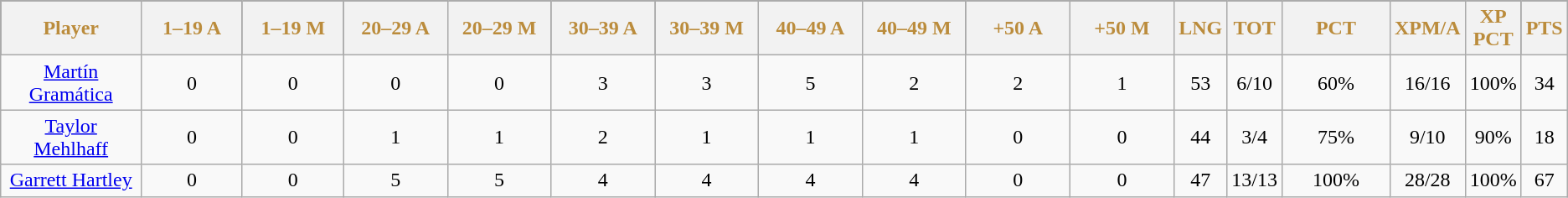<table class="wikitable">
<tr style="background:black; color:#BB8C3C">
<th bgcolor="#DDDDFF" width="10%">Player</th>
<th bgcolor="#DDDDFF" width="8%">1–19 A</th>
<th bgcolor="#DDDDFF" width="8%">1–19 M</th>
<th bgcolor="#DDDDFF" width="8%">20–29 A</th>
<th bgcolor="#DDDDFF" width="8%">20–29 M</th>
<th bgcolor="#DDDDFF" width="8%">30–39 A</th>
<th bgcolor="#DDDDFF" width="8%">30–39 M</th>
<th bgcolor="#DDDDFF" width="8%">40–49 A</th>
<th bgcolor="#DDDDFF" width="8%">40–49 M</th>
<th bgcolor="#DDDDFF" width="8%">+50 A</th>
<th bgcolor="#DDDDFF" width="8%">+50 M</th>
<th bgcolor="#DDDDFF" width="%">LNG</th>
<th bgcolor="#DDDDFF" width="%">TOT</th>
<th bgcolor="#DDDDFF" width="8%">PCT</th>
<th bgcolor="#DDDDFF" width="%">XPM/A</th>
<th bgcolor="#DDDDFF" width="%">XP PCT</th>
<th bgcolor="#DDDDFF" width="%">PTS</th>
</tr>
<tr align="center">
<td><a href='#'>Martín Gramática</a></td>
<td>0</td>
<td>0</td>
<td>0</td>
<td>0</td>
<td>3</td>
<td>3</td>
<td>5</td>
<td>2</td>
<td>2</td>
<td>1</td>
<td>53</td>
<td>6/10</td>
<td>60%</td>
<td>16/16</td>
<td>100%</td>
<td>34</td>
</tr>
<tr align="center">
<td><a href='#'>Taylor Mehlhaff</a></td>
<td>0</td>
<td>0</td>
<td>1</td>
<td>1</td>
<td>2</td>
<td>1</td>
<td>1</td>
<td>1</td>
<td>0</td>
<td>0</td>
<td>44</td>
<td>3/4</td>
<td>75%</td>
<td>9/10</td>
<td>90%</td>
<td>18</td>
</tr>
<tr align="center">
<td><a href='#'>Garrett Hartley</a></td>
<td>0</td>
<td>0</td>
<td>5</td>
<td>5</td>
<td>4</td>
<td>4</td>
<td>4</td>
<td>4</td>
<td>0</td>
<td>0</td>
<td>47</td>
<td>13/13</td>
<td>100%</td>
<td>28/28</td>
<td>100%</td>
<td>67</td>
</tr>
</table>
